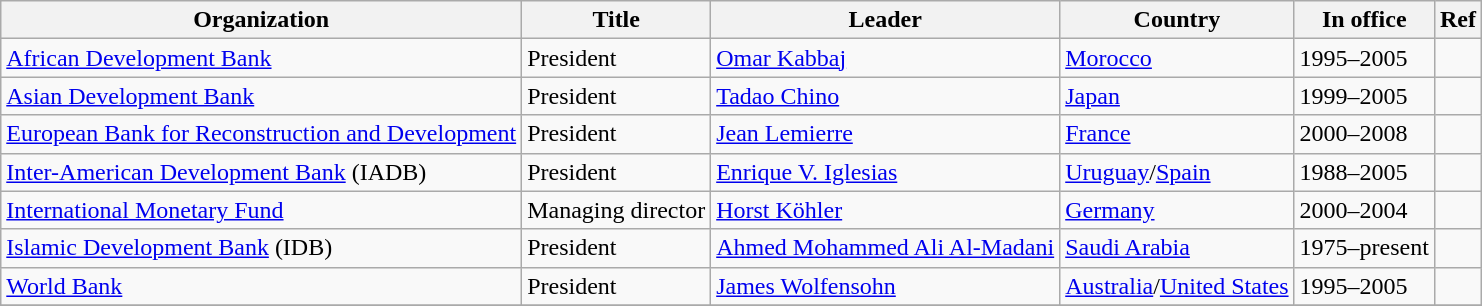<table class="wikitable unsortable">
<tr>
<th>Organization</th>
<th>Title</th>
<th>Leader</th>
<th>Country</th>
<th>In office</th>
<th>Ref</th>
</tr>
<tr>
<td><a href='#'>African Development Bank</a></td>
<td>President</td>
<td><a href='#'>Omar Kabbaj</a></td>
<td><a href='#'>Morocco</a></td>
<td>1995–2005</td>
<td></td>
</tr>
<tr>
<td><a href='#'>Asian Development Bank</a></td>
<td>President</td>
<td><a href='#'>Tadao Chino</a></td>
<td><a href='#'>Japan</a></td>
<td>1999–2005</td>
<td></td>
</tr>
<tr>
<td><a href='#'>European Bank for Reconstruction and Development</a></td>
<td>President</td>
<td><a href='#'>Jean Lemierre</a></td>
<td><a href='#'>France</a></td>
<td>2000–2008</td>
<td></td>
</tr>
<tr>
<td><a href='#'>Inter-American Development Bank</a> (IADB)</td>
<td>President</td>
<td><a href='#'>Enrique V. Iglesias</a></td>
<td><a href='#'>Uruguay</a>/<a href='#'>Spain</a></td>
<td>1988–2005</td>
<td></td>
</tr>
<tr>
<td><a href='#'>International Monetary Fund</a></td>
<td>Managing director</td>
<td><a href='#'>Horst Köhler</a></td>
<td><a href='#'>Germany</a></td>
<td>2000–2004</td>
<td></td>
</tr>
<tr>
<td><a href='#'>Islamic Development Bank</a> (IDB)</td>
<td>President</td>
<td><a href='#'>Ahmed Mohammed Ali Al-Madani</a></td>
<td><a href='#'>Saudi Arabia</a></td>
<td>1975–present </td>
<td></td>
</tr>
<tr>
<td><a href='#'>World Bank</a></td>
<td>President</td>
<td><a href='#'>James Wolfensohn</a></td>
<td><a href='#'>Australia</a>/<a href='#'>United States</a></td>
<td>1995–2005</td>
<td></td>
</tr>
<tr>
</tr>
</table>
